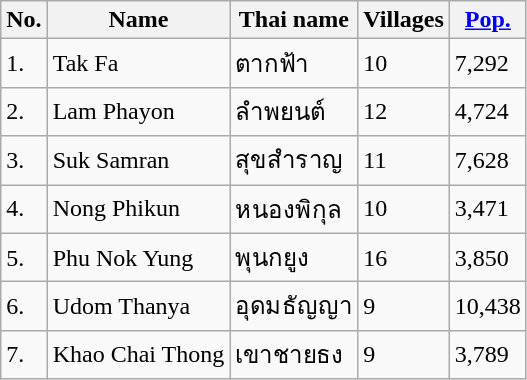<table class="wikitable sortable">
<tr>
<th>No.</th>
<th>Name</th>
<th>Thai name</th>
<th>Villages</th>
<th><a href='#'>Pop.</a></th>
</tr>
<tr>
<td>1.</td>
<td>Tak Fa</td>
<td>ตากฟ้า</td>
<td>10</td>
<td>7,292</td>
</tr>
<tr>
<td>2.</td>
<td>Lam Phayon</td>
<td>ลำพยนต์</td>
<td>12</td>
<td>4,724</td>
</tr>
<tr>
<td>3.</td>
<td>Suk Samran</td>
<td>สุขสำราญ</td>
<td>11</td>
<td>7,628</td>
</tr>
<tr>
<td>4.</td>
<td>Nong Phikun</td>
<td>หนองพิกุล</td>
<td>10</td>
<td>3,471</td>
</tr>
<tr>
<td>5.</td>
<td>Phu Nok Yung</td>
<td>พุนกยูง</td>
<td>16</td>
<td>3,850</td>
</tr>
<tr>
<td>6.</td>
<td>Udom Thanya</td>
<td>อุดมธัญญา</td>
<td>9</td>
<td>10,438</td>
</tr>
<tr>
<td>7.</td>
<td>Khao Chai Thong</td>
<td>เขาชายธง</td>
<td>9</td>
<td>3,789</td>
</tr>
</table>
